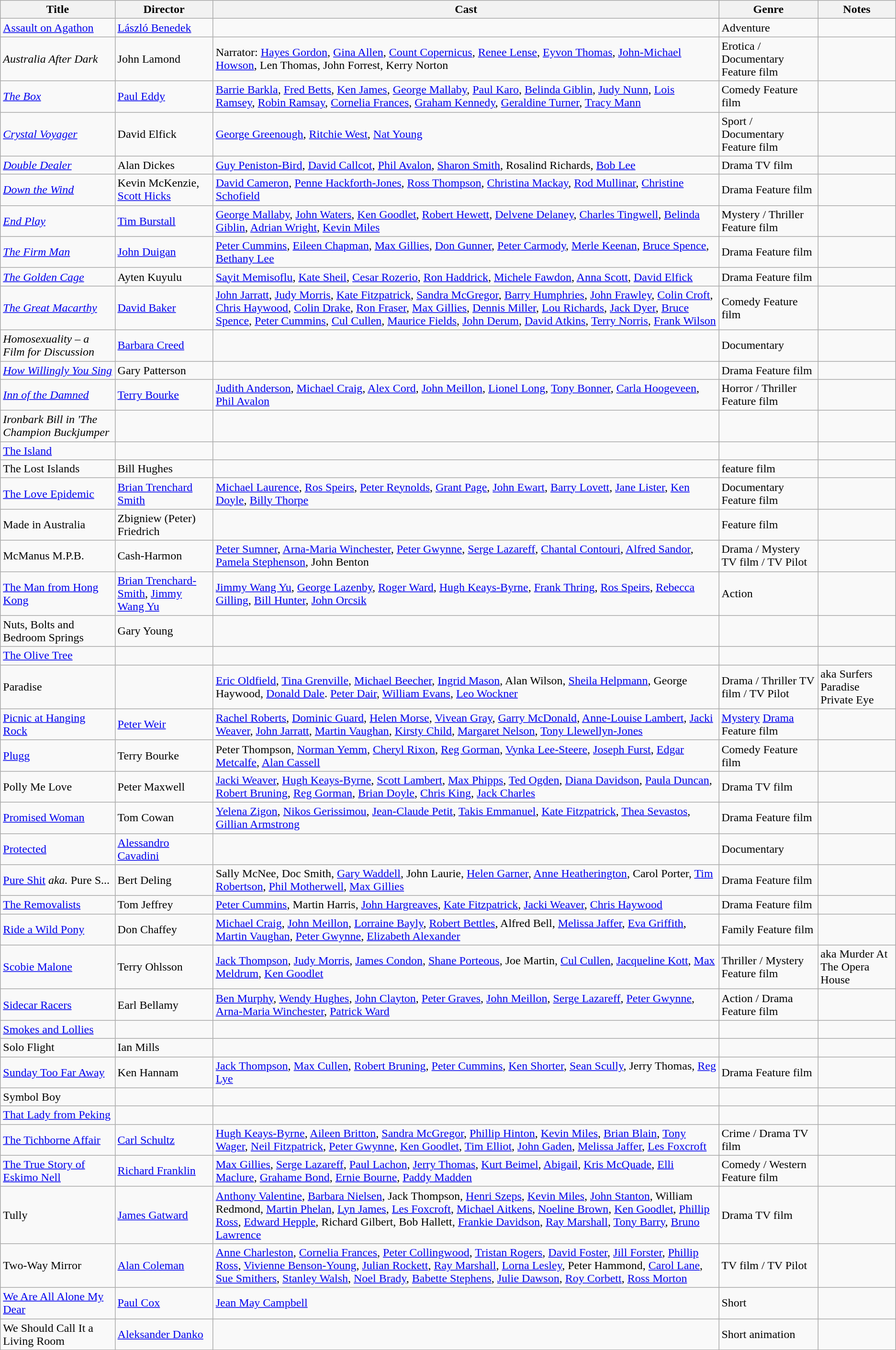<table class="wikitable">
<tr>
<th>Title</th>
<th>Director</th>
<th>Cast</th>
<th>Genre</th>
<th>Notes</th>
</tr>
<tr>
<td><a href='#'>Assault on Agathon</a></td>
<td><a href='#'>László Benedek</a></td>
<td></td>
<td>Adventure</td>
<td></td>
</tr>
<tr>
<td><em>Australia After Dark</em></td>
<td>John Lamond</td>
<td>Narrator: <a href='#'>Hayes Gordon</a>, <a href='#'>Gina Allen</a>, <a href='#'>Count Copernicus</a>, <a href='#'>Renee Lense</a>, <a href='#'>Eyvon Thomas</a>, <a href='#'>John-Michael Howson</a>, Len Thomas, John Forrest, Kerry Norton</td>
<td>Erotica / Documentary Feature film</td>
<td></td>
</tr>
<tr>
<td><em><a href='#'>The Box</a></em></td>
<td><a href='#'>Paul Eddy</a></td>
<td><a href='#'>Barrie Barkla</a>, <a href='#'>Fred Betts</a>, <a href='#'>Ken James</a>, <a href='#'>George Mallaby</a>, <a href='#'>Paul Karo</a>, <a href='#'>Belinda Giblin</a>, <a href='#'>Judy Nunn</a>, <a href='#'>Lois Ramsey</a>, <a href='#'>Robin Ramsay</a>, <a href='#'>Cornelia Frances</a>, <a href='#'>Graham Kennedy</a>, <a href='#'>Geraldine Turner</a>, <a href='#'>Tracy Mann</a></td>
<td>Comedy Feature film</td>
<td></td>
</tr>
<tr>
<td><em><a href='#'>Crystal Voyager</a></em></td>
<td>David Elfick</td>
<td><a href='#'>George Greenough</a>, <a href='#'>Ritchie West</a>, <a href='#'>Nat Young</a></td>
<td>Sport / Documentary Feature film</td>
<td></td>
</tr>
<tr>
<td><em><a href='#'>Double Dealer</a></em></td>
<td>Alan Dickes</td>
<td><a href='#'>Guy Peniston-Bird</a>, <a href='#'>David Callcot</a>, <a href='#'>Phil Avalon</a>, <a href='#'>Sharon Smith</a>, Rosalind Richards, <a href='#'>Bob Lee</a></td>
<td>Drama TV film</td>
<td></td>
</tr>
<tr>
<td><em><a href='#'>Down the Wind</a></em></td>
<td>Kevin McKenzie, <a href='#'>Scott Hicks</a></td>
<td><a href='#'>David Cameron</a>, <a href='#'>Penne Hackforth-Jones</a>, <a href='#'>Ross Thompson</a>, <a href='#'>Christina Mackay</a>, <a href='#'>Rod Mullinar</a>, <a href='#'>Christine Schofield</a></td>
<td>Drama Feature film</td>
<td></td>
</tr>
<tr>
<td><em><a href='#'>End Play</a></em></td>
<td><a href='#'>Tim Burstall</a></td>
<td><a href='#'>George Mallaby</a>, <a href='#'>John Waters</a>, <a href='#'>Ken Goodlet</a>, <a href='#'>Robert Hewett</a>, <a href='#'>Delvene Delaney</a>, <a href='#'>Charles Tingwell</a>, <a href='#'>Belinda Giblin</a>, <a href='#'>Adrian Wright</a>, <a href='#'>Kevin Miles</a></td>
<td>Mystery / Thriller Feature film</td>
<td></td>
</tr>
<tr>
<td><em><a href='#'>The Firm Man</a></em></td>
<td><a href='#'>John Duigan</a></td>
<td><a href='#'>Peter Cummins</a>, <a href='#'>Eileen Chapman</a>, <a href='#'>Max Gillies</a>, <a href='#'>Don Gunner</a>, <a href='#'>Peter Carmody</a>, <a href='#'>Merle Keenan</a>, <a href='#'>Bruce Spence</a>, <a href='#'>Bethany Lee</a></td>
<td>Drama Feature film</td>
<td></td>
</tr>
<tr>
<td><em><a href='#'>The Golden Cage</a></em></td>
<td>Ayten Kuyulu</td>
<td><a href='#'>Sayit Memisoflu</a>, <a href='#'>Kate Sheil</a>, <a href='#'>Cesar Rozerio</a>, <a href='#'>Ron Haddrick</a>, <a href='#'>Michele Fawdon</a>, <a href='#'>Anna Scott</a>, <a href='#'>David Elfick</a></td>
<td>Drama Feature film</td>
<td></td>
</tr>
<tr>
<td><em><a href='#'>The Great Macarthy</a></em></td>
<td><a href='#'>David Baker</a></td>
<td><a href='#'>John Jarratt</a>, <a href='#'>Judy Morris</a>, <a href='#'>Kate Fitzpatrick</a>, <a href='#'>Sandra McGregor</a>, <a href='#'>Barry Humphries</a>, <a href='#'>John Frawley</a>, <a href='#'>Colin Croft</a>, <a href='#'>Chris Haywood</a>, <a href='#'>Colin Drake</a>, <a href='#'>Ron Fraser</a>, <a href='#'>Max Gillies</a>, <a href='#'>Dennis Miller</a>, <a href='#'>Lou Richards</a>, <a href='#'>Jack Dyer</a>, <a href='#'>Bruce Spence</a>, <a href='#'>Peter Cummins</a>, <a href='#'>Cul Cullen</a>, <a href='#'>Maurice Fields</a>, <a href='#'>John Derum</a>, <a href='#'>David Atkins</a>, <a href='#'>Terry Norris</a>, <a href='#'>Frank Wilson</a></td>
<td>Comedy Feature film</td>
<td></td>
</tr>
<tr>
<td><em>Homosexuality – a Film for Discussion </em></td>
<td><a href='#'>Barbara Creed</a></td>
<td></td>
<td>Documentary</td>
<td></td>
</tr>
<tr>
<td><em><a href='#'>How Willingly You Sing</a></em></td>
<td>Gary Patterson</td>
<td></td>
<td>Drama Feature film</td>
<td></td>
</tr>
<tr>
<td><em><a href='#'>Inn of the Damned</a></em></td>
<td><a href='#'>Terry Bourke</a></td>
<td><a href='#'>Judith Anderson</a>, <a href='#'>Michael Craig</a>, <a href='#'>Alex Cord</a>, <a href='#'>John Meillon</a>, <a href='#'>Lionel Long</a>, <a href='#'>Tony Bonner</a>, <a href='#'>Carla Hoogeveen</a>, <a href='#'>Phil Avalon</a></td>
<td>Horror / Thriller Feature film</td>
<td></td>
</tr>
<tr>
<td><em>Ironbark Bill in 'The Champion Buckjumper<strong></td>
<td></td>
<td></td>
<td></td>
<td></td>
</tr>
<tr>
<td></em><a href='#'>The Island</a><em></td>
<td></td>
<td></td>
<td></td>
<td></td>
</tr>
<tr>
<td></em>The Lost Islands<em></td>
<td>Bill Hughes</td>
<td></td>
<td>feature film</td>
<td></td>
</tr>
<tr>
<td></em><a href='#'>The Love Epidemic</a><em></td>
<td><a href='#'>Brian Trenchard Smith</a></td>
<td><a href='#'>Michael Laurence</a>, <a href='#'>Ros Speirs</a>, <a href='#'>Peter Reynolds</a>, <a href='#'>Grant Page</a>, <a href='#'>John Ewart</a>, <a href='#'>Barry Lovett</a>, <a href='#'>Jane Lister</a>, <a href='#'>Ken Doyle</a>, <a href='#'>Billy Thorpe</a></td>
<td>Documentary Feature film</td>
<td></td>
</tr>
<tr>
<td></em>Made in Australia<em></td>
<td>Zbigniew (Peter) Friedrich</td>
<td></td>
<td>Feature film</td>
<td></td>
</tr>
<tr>
<td></em>McManus M.P.B.<em></td>
<td>Cash-Harmon</td>
<td><a href='#'>Peter Sumner</a>, <a href='#'>Arna-Maria Winchester</a>, <a href='#'>Peter Gwynne</a>, <a href='#'>Serge Lazareff</a>, <a href='#'>Chantal Contouri</a>, <a href='#'>Alfred Sandor</a>, <a href='#'>Pamela Stephenson</a>, John Benton</td>
<td>Drama / Mystery TV film / TV Pilot</td>
<td></td>
</tr>
<tr>
<td></em><a href='#'>The Man from Hong Kong</a><em></td>
<td><a href='#'>Brian Trenchard-Smith</a>, <a href='#'>Jimmy Wang Yu</a></td>
<td><a href='#'>Jimmy Wang Yu</a>, <a href='#'>George Lazenby</a>, <a href='#'>Roger Ward</a>, <a href='#'>Hugh Keays-Byrne</a>, <a href='#'>Frank Thring</a>, <a href='#'>Ros Speirs</a>, <a href='#'>Rebecca Gilling</a>, <a href='#'>Bill Hunter</a>, <a href='#'>John Orcsik</a></td>
<td>Action</td>
<td></td>
</tr>
<tr>
<td></em>Nuts, Bolts and Bedroom Springs<em></td>
<td>Gary Young</td>
<td></td>
<td></td>
<td></td>
</tr>
<tr>
<td></em><a href='#'>The Olive Tree</a><em></td>
<td></td>
<td></td>
<td></td>
<td></td>
</tr>
<tr>
<td></em>Paradise<em></td>
<td></td>
<td><a href='#'>Eric Oldfield</a>, <a href='#'>Tina Grenville</a>, <a href='#'>Michael Beecher</a>, <a href='#'>Ingrid Mason</a>, Alan Wilson, <a href='#'>Sheila Helpmann</a>, George Haywood, <a href='#'>Donald Dale</a>. <a href='#'>Peter Dair</a>, <a href='#'>William Evans</a>, <a href='#'>Leo Wockner</a></td>
<td>Drama / Thriller TV film / TV Pilot</td>
<td>aka Surfers Paradise Private Eye</td>
</tr>
<tr>
<td></em><a href='#'>Picnic at Hanging Rock</a><em></td>
<td><a href='#'>Peter Weir</a></td>
<td><a href='#'>Rachel Roberts</a>, <a href='#'>Dominic Guard</a>, <a href='#'>Helen Morse</a>, <a href='#'>Vivean Gray</a>, <a href='#'>Garry McDonald</a>, <a href='#'>Anne-Louise Lambert</a>, <a href='#'>Jacki Weaver</a>, <a href='#'>John Jarratt</a>, <a href='#'>Martin Vaughan</a>, <a href='#'>Kirsty Child</a>, <a href='#'>Margaret Nelson</a>, <a href='#'>Tony Llewellyn-Jones</a></td>
<td><a href='#'>Mystery</a> <a href='#'>Drama</a> Feature film</td>
<td></td>
</tr>
<tr>
<td></em><a href='#'>Plugg</a><em></td>
<td>Terry Bourke</td>
<td>Peter Thompson, <a href='#'>Norman Yemm</a>, <a href='#'>Cheryl Rixon</a>, <a href='#'>Reg Gorman</a>, <a href='#'>Vynka Lee-Steere</a>, <a href='#'>Joseph Furst</a>, <a href='#'>Edgar Metcalfe</a>, <a href='#'>Alan Cassell</a></td>
<td>Comedy Feature film</td>
<td></td>
</tr>
<tr>
<td></em>Polly Me Love<em></td>
<td>Peter Maxwell</td>
<td><a href='#'>Jacki Weaver</a>, <a href='#'>Hugh Keays-Byrne</a>, <a href='#'>Scott Lambert</a>, <a href='#'>Max Phipps</a>, <a href='#'>Ted Ogden</a>, <a href='#'>Diana Davidson</a>, <a href='#'>Paula Duncan</a>, <a href='#'>Robert Bruning</a>, <a href='#'>Reg Gorman</a>, <a href='#'>Brian Doyle</a>, <a href='#'>Chris King</a>, <a href='#'>Jack Charles</a></td>
<td>Drama TV film</td>
</tr>
<tr>
<td></em><a href='#'>Promised Woman</a><em></td>
<td>Tom Cowan</td>
<td><a href='#'>Yelena Zigon</a>, <a href='#'>Nikos Gerissimou</a>, <a href='#'>Jean-Claude Petit</a>, <a href='#'>Takis Emmanuel</a>, <a href='#'>Kate Fitzpatrick</a>, <a href='#'>Thea Sevastos</a>, <a href='#'>Gillian Armstrong</a></td>
<td>Drama Feature film</td>
<td></td>
</tr>
<tr>
<td></em><a href='#'>Protected</a><em></td>
<td><a href='#'>Alessandro Cavadini</a></td>
<td></td>
<td>Documentary</td>
<td></td>
</tr>
<tr>
<td></em><a href='#'>Pure Shit</a><em> aka. </em>Pure S...<em></td>
<td>Bert Deling</td>
<td>Sally McNee, Doc Smith, <a href='#'>Gary Waddell</a>, John Laurie, <a href='#'>Helen Garner</a>, <a href='#'>Anne Heatherington</a>, Carol Porter, <a href='#'>Tim Robertson</a>, <a href='#'>Phil Motherwell</a>, <a href='#'>Max Gillies</a></td>
<td>Drama Feature film</td>
<td></td>
</tr>
<tr>
<td></em><a href='#'>The Removalists</a><em></td>
<td>Tom Jeffrey</td>
<td><a href='#'>Peter Cummins</a>, Martin Harris, <a href='#'>John Hargreaves</a>, <a href='#'>Kate Fitzpatrick</a>, <a href='#'>Jacki Weaver</a>, <a href='#'>Chris Haywood</a></td>
<td>Drama Feature film</td>
<td></td>
</tr>
<tr>
<td></em><a href='#'>Ride a Wild Pony</a><em></td>
<td>Don Chaffey</td>
<td><a href='#'>Michael Craig</a>, <a href='#'>John Meillon</a>, <a href='#'>Lorraine Bayly</a>, <a href='#'>Robert Bettles</a>, Alfred Bell, <a href='#'>Melissa Jaffer</a>, <a href='#'>Eva Griffith</a>, <a href='#'>Martin Vaughan</a>, <a href='#'>Peter Gwynne</a>, <a href='#'>Elizabeth Alexander</a></td>
<td>Family Feature film</td>
<td></td>
</tr>
<tr>
<td></em><a href='#'>Scobie Malone</a><em></td>
<td>Terry Ohlsson</td>
<td><a href='#'>Jack Thompson</a>, <a href='#'>Judy Morris</a>, <a href='#'>James Condon</a>, <a href='#'>Shane Porteous</a>, Joe Martin, <a href='#'>Cul Cullen</a>, <a href='#'>Jacqueline Kott</a>, <a href='#'>Max Meldrum</a>, <a href='#'>Ken Goodlet</a></td>
<td>Thriller / Mystery Feature film</td>
<td> aka Murder At The Opera House</td>
</tr>
<tr>
<td></em><a href='#'>Sidecar Racers</a><em></td>
<td>Earl Bellamy</td>
<td><a href='#'>Ben Murphy</a>, <a href='#'>Wendy Hughes</a>, <a href='#'>John Clayton</a>, <a href='#'>Peter Graves</a>, <a href='#'>John Meillon</a>, <a href='#'>Serge Lazareff</a>, <a href='#'>Peter Gwynne</a>, <a href='#'>Arna-Maria Winchester</a>, <a href='#'>Patrick Ward</a></td>
<td>Action / Drama Feature film</td>
<td></td>
</tr>
<tr>
<td></em><a href='#'>Smokes and Lollies</a><em></td>
<td></td>
<td></td>
<td></td>
<td></td>
</tr>
<tr>
<td></em>Solo Flight<em></td>
<td>Ian Mills</td>
<td></td>
<td></td>
<td></td>
</tr>
<tr>
<td></em><a href='#'>Sunday Too Far Away</a><em></td>
<td>Ken Hannam</td>
<td><a href='#'>Jack Thompson</a>, <a href='#'>Max Cullen</a>, <a href='#'>Robert Bruning</a>, <a href='#'>Peter Cummins</a>, <a href='#'>Ken Shorter</a>, <a href='#'>Sean Scully</a>, Jerry Thomas, <a href='#'>Reg Lye</a></td>
<td>Drama Feature film</td>
<td></td>
</tr>
<tr>
<td></em>Symbol Boy<em></td>
<td></td>
<td></td>
<td></td>
<td></td>
</tr>
<tr>
<td></em><a href='#'>That Lady from Peking</a><em></td>
<td></td>
<td></td>
<td></td>
<td></td>
</tr>
<tr>
<td></em><a href='#'>The Tichborne Affair</a><em></td>
<td><a href='#'>Carl Schultz</a></td>
<td><a href='#'>Hugh Keays-Byrne</a>, <a href='#'>Aileen Britton</a>, <a href='#'>Sandra McGregor</a>, <a href='#'>Phillip Hinton</a>, <a href='#'>Kevin Miles</a>, <a href='#'>Brian Blain</a>, <a href='#'>Tony Wager</a>, <a href='#'>Neil Fitzpatrick</a>, <a href='#'>Peter Gwynne</a>, <a href='#'>Ken Goodlet</a>, <a href='#'>Tim Elliot</a>, <a href='#'>John Gaden</a>, <a href='#'>Melissa Jaffer</a>, <a href='#'>Les Foxcroft</a></td>
<td>Crime / Drama TV film</td>
<td></td>
</tr>
<tr>
<td></em><a href='#'>The True Story of Eskimo Nell</a><em></td>
<td><a href='#'>Richard Franklin</a></td>
<td><a href='#'>Max Gillies</a>, <a href='#'>Serge Lazareff</a>, <a href='#'>Paul Lachon</a>, <a href='#'>Jerry Thomas</a>, <a href='#'>Kurt Beimel</a>, <a href='#'>Abigail</a>, <a href='#'>Kris McQuade</a>, <a href='#'>Elli Maclure</a>, <a href='#'>Grahame Bond</a>, <a href='#'>Ernie Bourne</a>, <a href='#'>Paddy Madden</a></td>
<td>Comedy / Western Feature film</td>
<td></td>
</tr>
<tr>
<td></em>Tully<em></td>
<td><a href='#'>James Gatward</a></td>
<td><a href='#'>Anthony Valentine</a>, <a href='#'>Barbara Nielsen</a>, Jack Thompson, <a href='#'>Henri Szeps</a>, <a href='#'>Kevin Miles</a>, <a href='#'>John Stanton</a>, William Redmond, <a href='#'>Martin Phelan</a>, <a href='#'>Lyn James</a>, <a href='#'>Les Foxcroft</a>, <a href='#'>Michael Aitkens</a>, <a href='#'>Noeline Brown</a>, <a href='#'>Ken Goodlet</a>, <a href='#'>Phillip Ross</a>, <a href='#'>Edward Hepple</a>, Richard Gilbert, Bob Hallett, <a href='#'>Frankie Davidson</a>, <a href='#'>Ray Marshall</a>, <a href='#'>Tony Barry</a>, <a href='#'>Bruno Lawrence</a></td>
<td>Drama TV film</td>
<td></td>
</tr>
<tr>
<td></em>Two-Way Mirror<em></td>
<td><a href='#'>Alan Coleman</a></td>
<td><a href='#'>Anne Charleston</a>, <a href='#'>Cornelia Frances</a>, <a href='#'>Peter Collingwood</a>, <a href='#'>Tristan Rogers</a>, <a href='#'>David Foster</a>, <a href='#'>Jill Forster</a>, <a href='#'>Phillip Ross</a>, <a href='#'>Vivienne Benson-Young</a>, <a href='#'>Julian Rockett</a>, <a href='#'>Ray Marshall</a>, <a href='#'>Lorna Lesley</a>, Peter Hammond, <a href='#'>Carol Lane</a>, <a href='#'>Sue Smithers</a>, <a href='#'>Stanley Walsh</a>, <a href='#'>Noel Brady</a>, <a href='#'>Babette Stephens</a>, <a href='#'>Julie Dawson</a>, <a href='#'>Roy Corbett</a>, <a href='#'>Ross Morton</a></td>
<td>TV film / TV Pilot</td>
</tr>
<tr>
<td></em><a href='#'>We Are All Alone My Dear</a><em></td>
<td><a href='#'>Paul Cox</a></td>
<td><a href='#'>Jean May Campbell</a></td>
<td>Short</td>
<td></td>
</tr>
<tr>
<td></em>We Should Call It a Living Room<em></td>
<td><a href='#'>Aleksander Danko</a></td>
<td></td>
<td>Short animation</td>
<td></td>
</tr>
</table>
